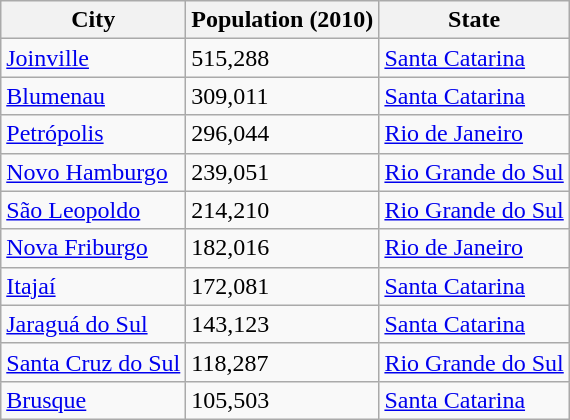<table class="wikitable sortable">
<tr>
<th>City</th>
<th>Population (2010)</th>
<th>State </th>
</tr>
<tr>
<td><a href='#'>Joinville</a></td>
<td>515,288</td>
<td><a href='#'>Santa Catarina</a></td>
</tr>
<tr>
<td><a href='#'>Blumenau</a></td>
<td>309,011</td>
<td><a href='#'>Santa Catarina</a></td>
</tr>
<tr>
<td><a href='#'>Petrópolis</a></td>
<td>296,044</td>
<td><a href='#'>Rio de Janeiro</a></td>
</tr>
<tr>
<td><a href='#'>Novo Hamburgo</a></td>
<td>239,051</td>
<td><a href='#'>Rio Grande do Sul</a></td>
</tr>
<tr>
<td><a href='#'>São Leopoldo</a></td>
<td>214,210</td>
<td><a href='#'>Rio Grande do Sul</a></td>
</tr>
<tr>
<td><a href='#'>Nova Friburgo</a></td>
<td>182,016</td>
<td><a href='#'>Rio de Janeiro</a></td>
</tr>
<tr>
<td><a href='#'>Itajaí</a></td>
<td>172,081</td>
<td><a href='#'>Santa Catarina</a></td>
</tr>
<tr>
<td><a href='#'>Jaraguá do Sul</a></td>
<td>143,123</td>
<td><a href='#'>Santa Catarina</a></td>
</tr>
<tr>
<td><a href='#'>Santa Cruz do Sul</a></td>
<td>118,287</td>
<td><a href='#'>Rio Grande do Sul</a></td>
</tr>
<tr>
<td><a href='#'>Brusque</a></td>
<td>105,503</td>
<td><a href='#'>Santa Catarina</a></td>
</tr>
</table>
